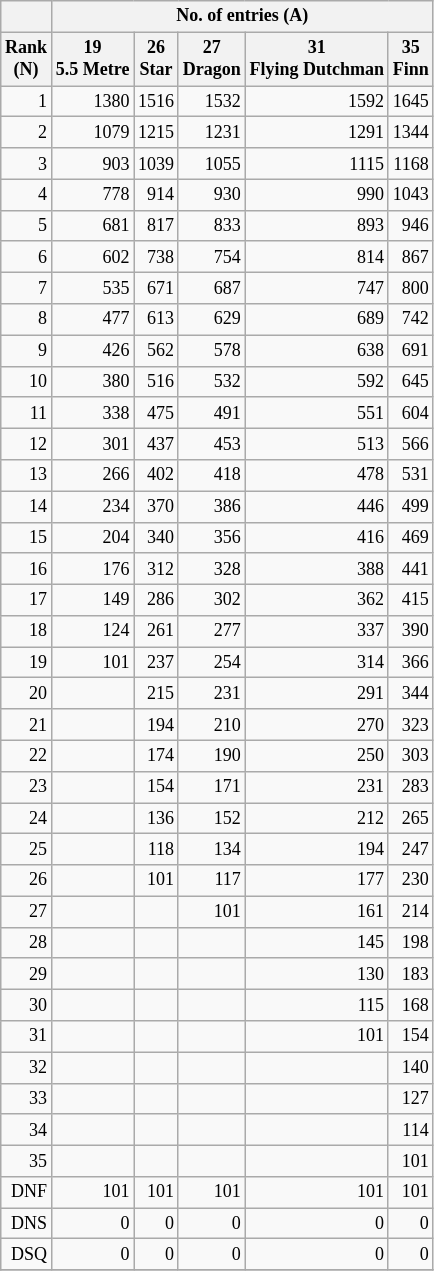<table class="wikitable" style="text-align:right; font-size:75%">
<tr>
<th align=center></th>
<th colspan=5>No. of entries (A)</th>
</tr>
<tr style="vertical-align:top;">
<th align=center>Rank<br>(N)</th>
<th>19<br>5.5 Metre</th>
<th>26<br>Star</th>
<th>27<br>Dragon</th>
<th>31<br>Flying Dutchman</th>
<th>35<br>Finn</th>
</tr>
<tr>
<td>1</td>
<td>1380</td>
<td>1516</td>
<td>1532</td>
<td>1592</td>
<td>1645</td>
</tr>
<tr>
<td>2</td>
<td>1079</td>
<td>1215</td>
<td>1231</td>
<td>1291</td>
<td>1344</td>
</tr>
<tr>
<td>3</td>
<td>903</td>
<td>1039</td>
<td>1055</td>
<td>1115</td>
<td>1168</td>
</tr>
<tr>
<td>4</td>
<td>778</td>
<td>914</td>
<td>930</td>
<td>990</td>
<td>1043</td>
</tr>
<tr>
<td>5</td>
<td>681</td>
<td>817</td>
<td>833</td>
<td>893</td>
<td>946</td>
</tr>
<tr>
<td>6</td>
<td>602</td>
<td>738</td>
<td>754</td>
<td>814</td>
<td>867</td>
</tr>
<tr>
<td>7</td>
<td>535</td>
<td>671</td>
<td>687</td>
<td>747</td>
<td>800</td>
</tr>
<tr>
<td>8</td>
<td>477</td>
<td>613</td>
<td>629</td>
<td>689</td>
<td>742</td>
</tr>
<tr>
<td>9</td>
<td>426</td>
<td>562</td>
<td>578</td>
<td>638</td>
<td>691</td>
</tr>
<tr>
<td>10</td>
<td>380</td>
<td>516</td>
<td>532</td>
<td>592</td>
<td>645</td>
</tr>
<tr>
<td>11</td>
<td>338</td>
<td>475</td>
<td>491</td>
<td>551</td>
<td>604</td>
</tr>
<tr>
<td>12</td>
<td>301</td>
<td>437</td>
<td>453</td>
<td>513</td>
<td>566</td>
</tr>
<tr>
<td>13</td>
<td>266</td>
<td>402</td>
<td>418</td>
<td>478</td>
<td>531</td>
</tr>
<tr>
<td>14</td>
<td>234</td>
<td>370</td>
<td>386</td>
<td>446</td>
<td>499</td>
</tr>
<tr>
<td>15</td>
<td>204</td>
<td>340</td>
<td>356</td>
<td>416</td>
<td>469</td>
</tr>
<tr>
<td>16</td>
<td>176</td>
<td>312</td>
<td>328</td>
<td>388</td>
<td>441</td>
</tr>
<tr>
<td>17</td>
<td>149</td>
<td>286</td>
<td>302</td>
<td>362</td>
<td>415</td>
</tr>
<tr>
<td>18</td>
<td>124</td>
<td>261</td>
<td>277</td>
<td>337</td>
<td>390</td>
</tr>
<tr>
<td>19</td>
<td>101</td>
<td>237</td>
<td>254</td>
<td>314</td>
<td>366</td>
</tr>
<tr>
<td>20</td>
<td></td>
<td>215</td>
<td>231</td>
<td>291</td>
<td>344</td>
</tr>
<tr>
<td>21</td>
<td></td>
<td>194</td>
<td>210</td>
<td>270</td>
<td>323</td>
</tr>
<tr>
<td>22</td>
<td></td>
<td>174</td>
<td>190</td>
<td>250</td>
<td>303</td>
</tr>
<tr>
<td>23</td>
<td></td>
<td>154</td>
<td>171</td>
<td>231</td>
<td>283</td>
</tr>
<tr>
<td>24</td>
<td></td>
<td>136</td>
<td>152</td>
<td>212</td>
<td>265</td>
</tr>
<tr>
<td>25</td>
<td></td>
<td>118</td>
<td>134</td>
<td>194</td>
<td>247</td>
</tr>
<tr>
<td>26</td>
<td></td>
<td>101</td>
<td>117</td>
<td>177</td>
<td>230</td>
</tr>
<tr>
<td>27</td>
<td></td>
<td></td>
<td>101</td>
<td>161</td>
<td>214</td>
</tr>
<tr>
<td>28</td>
<td></td>
<td></td>
<td></td>
<td>145</td>
<td>198</td>
</tr>
<tr>
<td>29</td>
<td></td>
<td></td>
<td></td>
<td>130</td>
<td>183</td>
</tr>
<tr>
<td>30</td>
<td></td>
<td></td>
<td></td>
<td>115</td>
<td>168</td>
</tr>
<tr>
<td>31</td>
<td></td>
<td></td>
<td></td>
<td>101</td>
<td>154</td>
</tr>
<tr>
<td>32</td>
<td></td>
<td></td>
<td></td>
<td></td>
<td>140</td>
</tr>
<tr>
<td>33</td>
<td></td>
<td></td>
<td></td>
<td></td>
<td>127</td>
</tr>
<tr>
<td>34</td>
<td></td>
<td></td>
<td></td>
<td></td>
<td>114</td>
</tr>
<tr>
<td>35</td>
<td></td>
<td></td>
<td></td>
<td></td>
<td>101</td>
</tr>
<tr>
<td>DNF</td>
<td>101</td>
<td>101</td>
<td>101</td>
<td>101</td>
<td>101</td>
</tr>
<tr>
<td>DNS</td>
<td>0</td>
<td>0</td>
<td>0</td>
<td>0</td>
<td>0</td>
</tr>
<tr>
<td>DSQ</td>
<td>0</td>
<td>0</td>
<td>0</td>
<td>0</td>
<td>0</td>
</tr>
<tr>
</tr>
</table>
